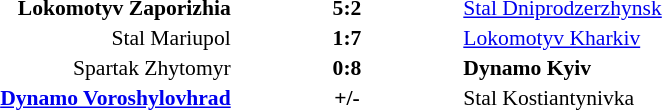<table width=100% cellspacing=1>
<tr>
<th width=20%></th>
<th width=12%></th>
<th width=20%></th>
<th></th>
</tr>
<tr style=font-size:90%>
<td align=right><strong>Lokomotyv Zaporizhia</strong></td>
<td align=center><strong>5:2</strong></td>
<td><a href='#'>Stal Dniprodzerzhynsk</a></td>
<td align=center></td>
</tr>
<tr style=font-size:90%>
<td align=right>Stal Mariupol</td>
<td align=center><strong>1:7</strong></td>
<td><a href='#'>Lokomotyv Kharkiv</a></td>
<td align=center></td>
</tr>
<tr style=font-size:90%>
<td align=right>Spartak Zhytomyr</td>
<td align=center><strong>0:8</strong></td>
<td><strong>Dynamo Kyiv</strong></td>
<td align=center></td>
</tr>
<tr style=font-size:90%>
<td align=right><strong><a href='#'>Dynamo Voroshylovhrad</a></strong></td>
<td align=center><strong>+/-</strong></td>
<td>Stal Kostiantynivka</td>
<td align=center></td>
</tr>
</table>
